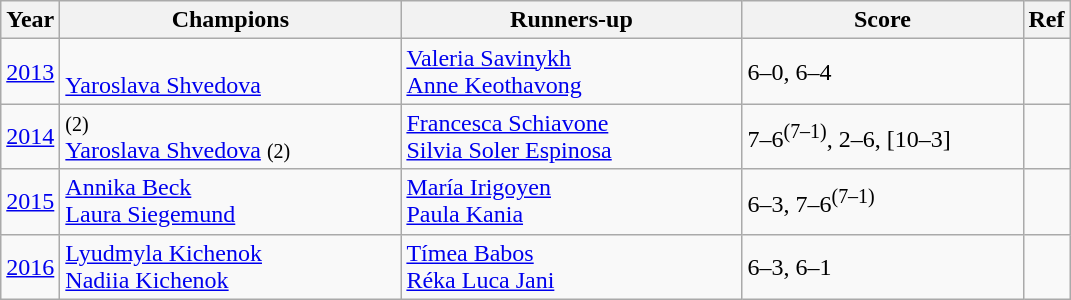<table class="wikitable">
<tr>
<th>Year</th>
<th width="220">Champions</th>
<th width="220">Runners-up</th>
<th width="180">Score</th>
<th>Ref</th>
</tr>
<tr>
<td><a href='#'>2013</a></td>
<td> <br>  <a href='#'>Yaroslava Shvedova</a></td>
<td> <a href='#'>Valeria Savinykh</a> <br>  <a href='#'>Anne Keothavong</a></td>
<td>6–0, 6–4</td>
<td></td>
</tr>
<tr>
<td><a href='#'>2014</a></td>
<td> <small>(2)</small><br> <a href='#'>Yaroslava Shvedova</a> <small>(2)</small></td>
<td> <a href='#'>Francesca Schiavone</a> <br>  <a href='#'>Silvia Soler Espinosa</a></td>
<td>7–6<sup>(7–1)</sup>, 2–6, [10–3]</td>
<td></td>
</tr>
<tr>
<td><a href='#'>2015</a></td>
<td> <a href='#'>Annika Beck</a> <br>  <a href='#'>Laura Siegemund</a></td>
<td> <a href='#'>María Irigoyen</a> <br>  <a href='#'>Paula Kania</a></td>
<td>6–3, 7–6<sup>(7–1)</sup></td>
<td></td>
</tr>
<tr>
<td><a href='#'>2016</a></td>
<td> <a href='#'>Lyudmyla Kichenok</a> <br>  <a href='#'>Nadiia Kichenok</a></td>
<td> <a href='#'>Tímea Babos</a> <br>  <a href='#'>Réka Luca Jani</a></td>
<td>6–3, 6–1</td>
<td></td>
</tr>
</table>
